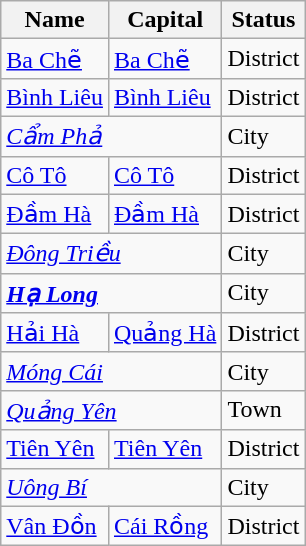<table class="wikitable sortable">
<tr>
<th>Name</th>
<th>Capital</th>
<th>Status</th>
</tr>
<tr>
<td><a href='#'>Ba Chẽ</a></td>
<td><a href='#'>Ba Chẽ</a></td>
<td>District</td>
</tr>
<tr>
<td><a href='#'>Bình Liêu</a></td>
<td><a href='#'>Bình Liêu</a></td>
<td>District</td>
</tr>
<tr>
<td colspan="2"><em><a href='#'>Cẩm Phả</a></em></td>
<td>City</td>
</tr>
<tr>
<td><a href='#'>Cô Tô</a></td>
<td><a href='#'>Cô Tô</a></td>
<td>District</td>
</tr>
<tr>
<td><a href='#'>Đầm Hà</a></td>
<td><a href='#'>Đầm Hà</a></td>
<td>District</td>
</tr>
<tr>
<td colspan="2"><em><a href='#'>Đông Triều</a></em></td>
<td>City</td>
</tr>
<tr>
<td colspan="2"><strong><em><a href='#'>Hạ Long</a></em></strong></td>
<td>City</td>
</tr>
<tr>
<td><a href='#'>Hải Hà</a></td>
<td><a href='#'>Quảng Hà</a></td>
<td>District</td>
</tr>
<tr>
<td colspan="2"><em><a href='#'>Móng Cái</a></em></td>
<td>City</td>
</tr>
<tr>
<td colspan="2"><em><a href='#'>Quảng Yên</a></em></td>
<td>Town</td>
</tr>
<tr>
<td><a href='#'>Tiên Yên</a></td>
<td><a href='#'>Tiên Yên</a></td>
<td>District</td>
</tr>
<tr>
<td colspan="2"><em><a href='#'>Uông Bí</a></em></td>
<td>City</td>
</tr>
<tr>
<td><a href='#'>Vân Đồn</a></td>
<td><a href='#'>Cái Rồng</a></td>
<td>District</td>
</tr>
</table>
